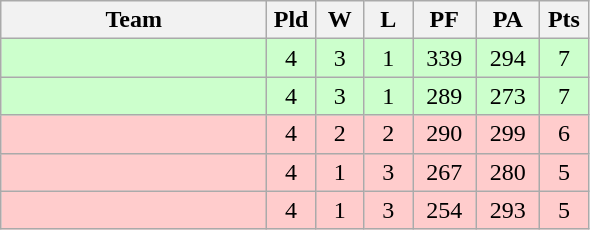<table class="wikitable" style="text-align:center;">
<tr>
<th width=170>Team</th>
<th width=25>Pld</th>
<th width=25>W</th>
<th width=25>L</th>
<th width=35>PF</th>
<th width=35>PA</th>
<th width=25>Pts</th>
</tr>
<tr bgcolor=#ccffcc>
<td align="left"></td>
<td>4</td>
<td>3</td>
<td>1</td>
<td>339</td>
<td>294</td>
<td>7</td>
</tr>
<tr bgcolor=#ccffcc>
<td align="left"></td>
<td>4</td>
<td>3</td>
<td>1</td>
<td>289</td>
<td>273</td>
<td>7</td>
</tr>
<tr bgcolor=#ffcccc>
<td align="left"></td>
<td>4</td>
<td>2</td>
<td>2</td>
<td>290</td>
<td>299</td>
<td>6</td>
</tr>
<tr bgcolor=#ffcccc>
<td align="left"></td>
<td>4</td>
<td>1</td>
<td>3</td>
<td>267</td>
<td>280</td>
<td>5</td>
</tr>
<tr bgcolor=#ffcccc>
<td align="left"></td>
<td>4</td>
<td>1</td>
<td>3</td>
<td>254</td>
<td>293</td>
<td>5</td>
</tr>
</table>
